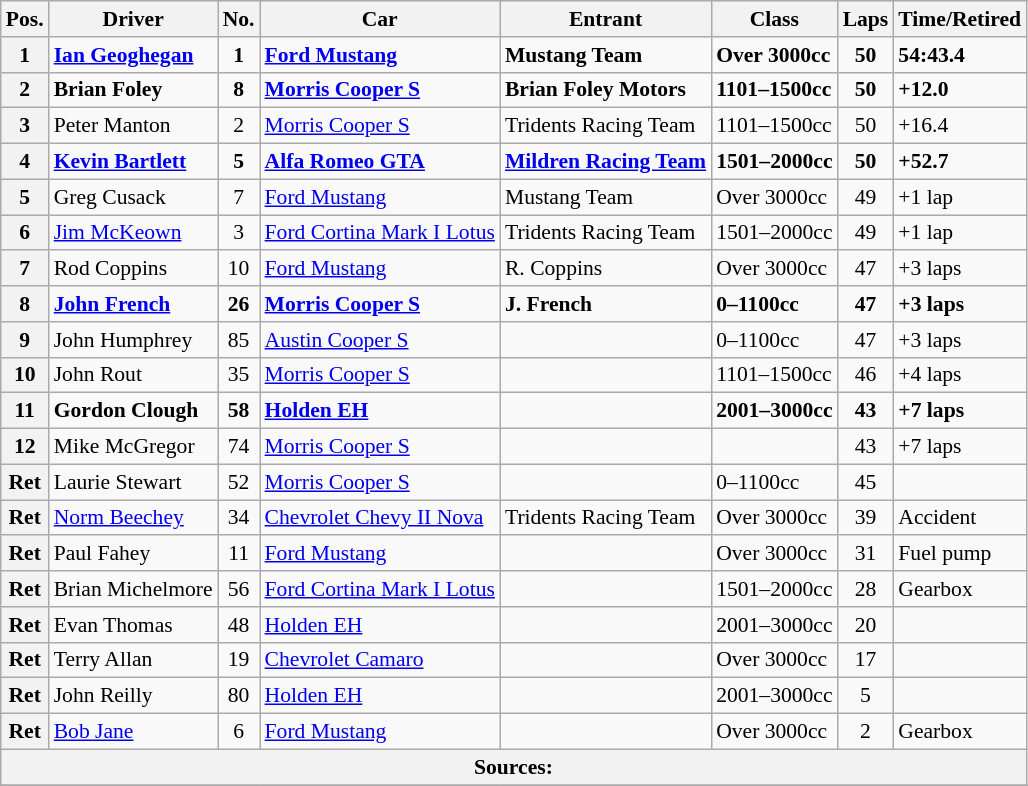<table class="wikitable" style="font-size: 90%">
<tr>
<th>Pos.</th>
<th>Driver</th>
<th>No.</th>
<th>Car</th>
<th>Entrant</th>
<th>Class</th>
<th>Laps</th>
<th>Time/Retired</th>
</tr>
<tr style="font-weight: bold">
<th>1</th>
<td> <a href='#'>Ian Geoghegan</a></td>
<td align="center">1</td>
<td><a href='#'>Ford Mustang</a></td>
<td>Mustang Team</td>
<td>Over 3000cc</td>
<td align="center">50</td>
<td>54:43.4</td>
</tr>
<tr style="font-weight: bold">
<th>2</th>
<td> Brian Foley</td>
<td align="center">8</td>
<td><a href='#'>Morris Cooper S</a></td>
<td>Brian Foley Motors</td>
<td>1101–1500cc</td>
<td align="center">50</td>
<td>+12.0</td>
</tr>
<tr>
<th>3</th>
<td> Peter Manton</td>
<td align="center">2</td>
<td><a href='#'>Morris Cooper S</a></td>
<td>Tridents Racing Team</td>
<td>1101–1500cc</td>
<td align="center">50</td>
<td>+16.4</td>
</tr>
<tr style="font-weight: bold">
<th>4</th>
<td> <a href='#'>Kevin Bartlett</a></td>
<td align="center">5</td>
<td><a href='#'>Alfa Romeo GTA</a></td>
<td><a href='#'>Mildren Racing Team</a></td>
<td>1501–2000cc</td>
<td align="center">50</td>
<td>+52.7</td>
</tr>
<tr>
<th>5</th>
<td> Greg Cusack</td>
<td align="center">7</td>
<td><a href='#'>Ford Mustang</a></td>
<td>Mustang Team</td>
<td>Over 3000cc</td>
<td align="center">49</td>
<td>+1 lap</td>
</tr>
<tr>
<th>6</th>
<td> <a href='#'>Jim McKeown</a></td>
<td align="center">3</td>
<td><a href='#'>Ford Cortina Mark I Lotus</a></td>
<td>Tridents Racing Team</td>
<td>1501–2000cc</td>
<td align="center">49</td>
<td>+1 lap</td>
</tr>
<tr>
<th>7</th>
<td> Rod Coppins</td>
<td align="center">10</td>
<td><a href='#'>Ford Mustang</a></td>
<td>R. Coppins</td>
<td>Over 3000cc</td>
<td align="center">47</td>
<td>+3 laps</td>
</tr>
<tr style="font-weight: bold">
<th>8</th>
<td> <a href='#'>John French</a></td>
<td align="center">26</td>
<td><a href='#'>Morris Cooper S</a></td>
<td>J. French</td>
<td>0–1100cc</td>
<td align="center">47</td>
<td>+3 laps</td>
</tr>
<tr>
<th>9</th>
<td> John Humphrey</td>
<td align="center">85</td>
<td><a href='#'>Austin Cooper S</a></td>
<td></td>
<td>0–1100cc</td>
<td align="center">47</td>
<td>+3 laps</td>
</tr>
<tr>
<th>10</th>
<td> John Rout </td>
<td align="center">35</td>
<td><a href='#'>Morris Cooper S</a></td>
<td></td>
<td>1101–1500cc </td>
<td align="center">46</td>
<td>+4 laps</td>
</tr>
<tr style="font-weight: bold">
<th>11</th>
<td> Gordon Clough </td>
<td align="center">58</td>
<td><a href='#'>Holden EH</a></td>
<td></td>
<td>2001–3000cc</td>
<td align="center">43</td>
<td>+7 laps</td>
</tr>
<tr>
<th>12</th>
<td> Mike McGregor </td>
<td align="center">74</td>
<td><a href='#'>Morris Cooper S</a></td>
<td></td>
<td></td>
<td align="center">43</td>
<td>+7 laps</td>
</tr>
<tr>
<th>Ret</th>
<td> Laurie Stewart</td>
<td align="center">52</td>
<td><a href='#'>Morris Cooper S</a></td>
<td></td>
<td>0–1100cc </td>
<td align="center">45</td>
<td></td>
</tr>
<tr>
<th>Ret</th>
<td> <a href='#'>Norm Beechey</a></td>
<td align="center">34</td>
<td><a href='#'>Chevrolet Chevy II Nova</a></td>
<td>Tridents Racing Team</td>
<td>Over 3000cc</td>
<td align="center">39</td>
<td>Accident</td>
</tr>
<tr>
<th>Ret</th>
<td> Paul Fahey</td>
<td align="center">11</td>
<td><a href='#'>Ford Mustang</a></td>
<td></td>
<td>Over 3000cc</td>
<td align="center">31</td>
<td>Fuel pump</td>
</tr>
<tr>
<th>Ret</th>
<td> Brian Michelmore</td>
<td align="center">56</td>
<td><a href='#'>Ford Cortina Mark I Lotus</a></td>
<td></td>
<td>1501–2000cc</td>
<td align="center">28</td>
<td>Gearbox</td>
</tr>
<tr>
<th>Ret</th>
<td> Evan Thomas</td>
<td align="center">48</td>
<td><a href='#'>Holden EH</a></td>
<td></td>
<td>2001–3000cc</td>
<td align="center">20</td>
<td></td>
</tr>
<tr>
<th>Ret</th>
<td> Terry Allan</td>
<td align="center">19</td>
<td><a href='#'>Chevrolet Camaro</a></td>
<td></td>
<td>Over 3000cc</td>
<td align="center">17</td>
<td></td>
</tr>
<tr>
<th>Ret</th>
<td> John Reilly </td>
<td align="center">80</td>
<td><a href='#'>Holden EH</a></td>
<td></td>
<td>2001–3000cc</td>
<td align="center">5</td>
<td></td>
</tr>
<tr>
<th>Ret</th>
<td> <a href='#'>Bob Jane</a></td>
<td align="center">6</td>
<td><a href='#'>Ford Mustang</a></td>
<td></td>
<td>Over 3000cc</td>
<td align="center">2</td>
<td>Gearbox</td>
</tr>
<tr>
<th colspan="8">Sources:</th>
</tr>
<tr>
</tr>
</table>
